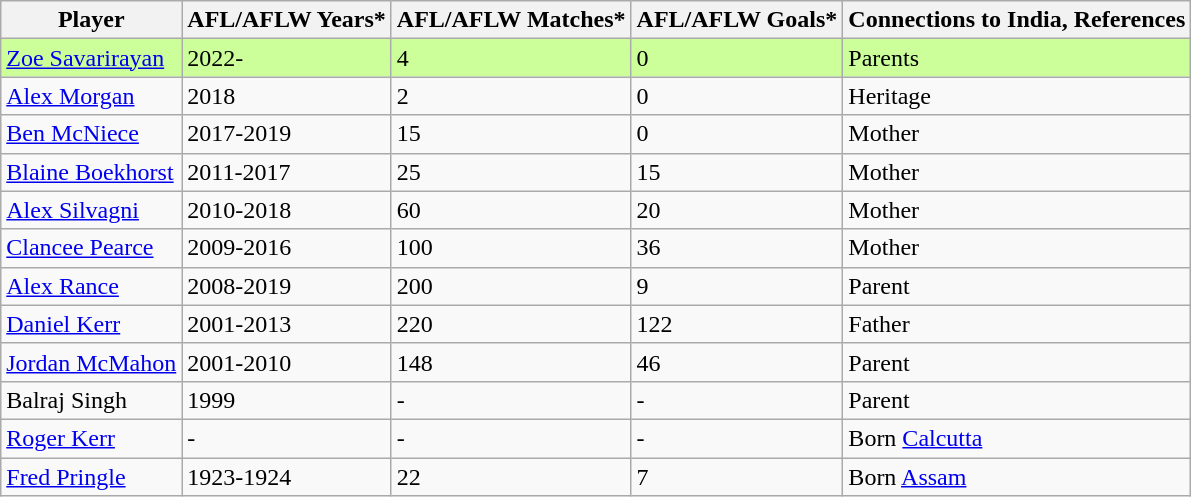<table class="wikitable sortable">
<tr>
<th>Player</th>
<th>AFL/AFLW Years*</th>
<th>AFL/AFLW Matches*</th>
<th>AFL/AFLW Goals*</th>
<th>Connections to India, References</th>
</tr>
<tr bgcolor=#CCFF99>
<td><a href='#'>Zoe Savarirayan</a></td>
<td>2022-</td>
<td>4</td>
<td>0</td>
<td>Parents</td>
</tr>
<tr>
<td><a href='#'>Alex Morgan</a></td>
<td>2018</td>
<td>2</td>
<td>0</td>
<td>Heritage</td>
</tr>
<tr>
<td><a href='#'>Ben McNiece</a></td>
<td>2017-2019</td>
<td>15</td>
<td>0</td>
<td>Mother</td>
</tr>
<tr>
<td><a href='#'>Blaine Boekhorst</a></td>
<td>2011-2017</td>
<td>25</td>
<td>15</td>
<td>Mother</td>
</tr>
<tr>
<td><a href='#'>Alex Silvagni</a></td>
<td>2010-2018</td>
<td>60</td>
<td>20</td>
<td>Mother</td>
</tr>
<tr>
<td><a href='#'>Clancee Pearce</a></td>
<td>2009-2016</td>
<td>100</td>
<td>36</td>
<td>Mother</td>
</tr>
<tr>
<td><a href='#'>Alex Rance</a></td>
<td>2008-2019</td>
<td>200</td>
<td>9</td>
<td>Parent</td>
</tr>
<tr>
<td><a href='#'>Daniel Kerr</a></td>
<td>2001-2013</td>
<td>220</td>
<td>122</td>
<td>Father</td>
</tr>
<tr>
<td><a href='#'>Jordan McMahon</a></td>
<td>2001-2010</td>
<td>148</td>
<td>46</td>
<td>Parent</td>
</tr>
<tr>
<td>Balraj Singh</td>
<td>1999</td>
<td>-</td>
<td>-</td>
<td>Parent</td>
</tr>
<tr>
<td><a href='#'>Roger Kerr</a></td>
<td>-</td>
<td>-</td>
<td>-</td>
<td>Born <a href='#'>Calcutta</a></td>
</tr>
<tr>
<td><a href='#'>Fred Pringle</a></td>
<td>1923-1924</td>
<td>22</td>
<td>7</td>
<td>Born <a href='#'>Assam</a></td>
</tr>
</table>
